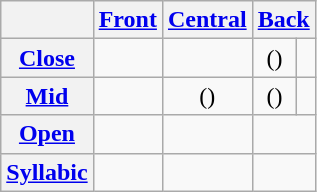<table class="wikitable" style="text-align:center">
<tr>
<th></th>
<th><a href='#'>Front</a></th>
<th><a href='#'>Central</a></th>
<th colspan="2"><a href='#'>Back</a></th>
</tr>
<tr align="center">
<th><a href='#'>Close</a></th>
<td></td>
<td></td>
<td>()</td>
<td></td>
</tr>
<tr align="center">
<th><a href='#'>Mid</a></th>
<td></td>
<td>()</td>
<td>()</td>
<td></td>
</tr>
<tr align="center">
<th><a href='#'>Open</a></th>
<td></td>
<td></td>
<td colspan="2"></td>
</tr>
<tr>
<th><a href='#'>Syllabic</a></th>
<td></td>
<td></td>
<td colspan="2"></td>
</tr>
</table>
